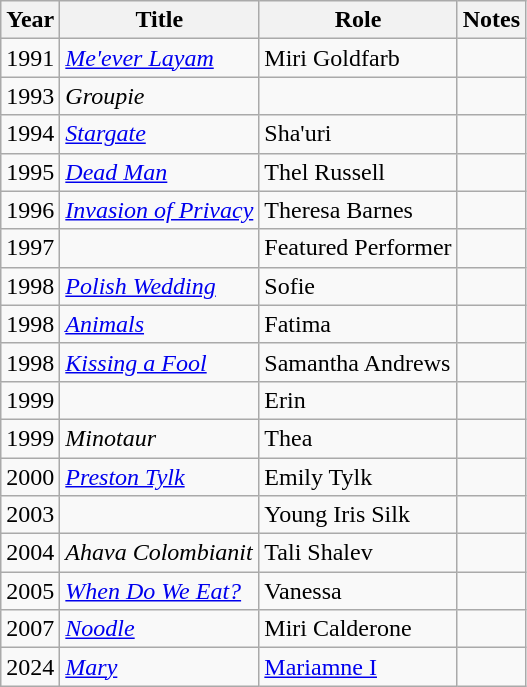<table class="wikitable sortable">
<tr>
<th>Year</th>
<th>Title</th>
<th>Role</th>
<th class="unsortable">Notes</th>
</tr>
<tr>
<td>1991</td>
<td><em><a href='#'>Me'ever Layam</a></em></td>
<td>Miri Goldfarb</td>
<td></td>
</tr>
<tr>
<td>1993</td>
<td><em>Groupie</em></td>
<td></td>
<td></td>
</tr>
<tr>
<td>1994</td>
<td><em><a href='#'>Stargate</a></em></td>
<td>Sha'uri</td>
<td></td>
</tr>
<tr>
<td>1995</td>
<td><em><a href='#'>Dead Man</a></em></td>
<td>Thel Russell</td>
<td></td>
</tr>
<tr>
<td>1996</td>
<td><em><a href='#'>Invasion of Privacy</a></em></td>
<td>Theresa Barnes</td>
<td></td>
</tr>
<tr>
<td>1997</td>
<td><em></em></td>
<td>Featured Performer</td>
<td></td>
</tr>
<tr>
<td>1998</td>
<td><em><a href='#'>Polish Wedding</a></em></td>
<td>Sofie</td>
<td></td>
</tr>
<tr>
<td>1998</td>
<td><em><a href='#'>Animals</a></em></td>
<td>Fatima</td>
<td></td>
</tr>
<tr>
<td>1998</td>
<td><em><a href='#'>Kissing a Fool</a></em></td>
<td>Samantha Andrews</td>
<td></td>
</tr>
<tr>
<td>1999</td>
<td><em></em></td>
<td>Erin</td>
<td></td>
</tr>
<tr>
<td>1999</td>
<td><em>Minotaur</em></td>
<td>Thea</td>
<td></td>
</tr>
<tr>
<td>2000</td>
<td><em><a href='#'>Preston Tylk</a></em></td>
<td>Emily Tylk</td>
<td></td>
</tr>
<tr>
<td>2003</td>
<td><em></em></td>
<td>Young Iris Silk</td>
<td></td>
</tr>
<tr>
<td>2004</td>
<td><em>Ahava Colombianit</em></td>
<td>Tali Shalev</td>
<td></td>
</tr>
<tr>
<td>2005</td>
<td><em><a href='#'>When Do We Eat?</a></em></td>
<td>Vanessa</td>
<td></td>
</tr>
<tr>
<td>2007</td>
<td><em><a href='#'>Noodle</a></em></td>
<td>Miri Calderone</td>
<td></td>
</tr>
<tr>
<td>2024</td>
<td><em><a href='#'>Mary</a></em></td>
<td><a href='#'>Mariamne I</a></td>
<td></td>
</tr>
</table>
